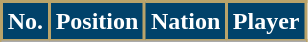<table class="wikitable sortable">
<tr>
<th style="background:#01426A; color:#fff; border:2px solid #B9A36A;" scope="col">No.</th>
<th style="background:#01426A; color:#fff; border:2px solid #B9A36A;" scope="col">Position</th>
<th style="background:#01426A; color:#fff; border:2px solid #B9A36A;" scope="col">Nation</th>
<th style="background:#01426A; color:#fff; border:2px solid #B9A36A;" scope="col">Player</th>
</tr>
<tr>
</tr>
</table>
